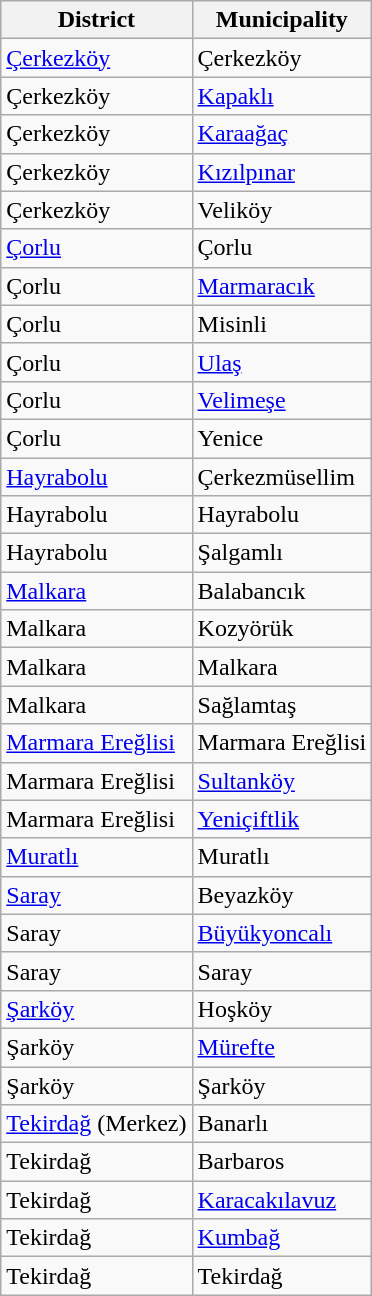<table class="sortable wikitable">
<tr>
<th>District</th>
<th>Municipality</th>
</tr>
<tr>
<td><a href='#'>Çerkezköy</a></td>
<td>Çerkezköy</td>
</tr>
<tr>
<td>Çerkezköy</td>
<td><a href='#'>Kapaklı</a></td>
</tr>
<tr>
<td>Çerkezköy</td>
<td><a href='#'>Karaağaç</a></td>
</tr>
<tr>
<td>Çerkezköy</td>
<td><a href='#'>Kızılpınar</a></td>
</tr>
<tr>
<td>Çerkezköy</td>
<td>Veliköy</td>
</tr>
<tr>
<td><a href='#'>Çorlu</a></td>
<td>Çorlu</td>
</tr>
<tr>
<td>Çorlu</td>
<td><a href='#'>Marmaracık</a></td>
</tr>
<tr>
<td>Çorlu</td>
<td>Misinli</td>
</tr>
<tr>
<td>Çorlu</td>
<td><a href='#'>Ulaş</a></td>
</tr>
<tr>
<td>Çorlu</td>
<td><a href='#'>Velimeşe</a></td>
</tr>
<tr>
<td>Çorlu</td>
<td>Yenice</td>
</tr>
<tr>
<td><a href='#'>Hayrabolu</a></td>
<td>Çerkezmüsellim</td>
</tr>
<tr>
<td>Hayrabolu</td>
<td>Hayrabolu</td>
</tr>
<tr>
<td>Hayrabolu</td>
<td>Şalgamlı</td>
</tr>
<tr>
<td><a href='#'>Malkara</a></td>
<td>Balabancık</td>
</tr>
<tr>
<td>Malkara</td>
<td>Kozyörük</td>
</tr>
<tr>
<td>Malkara</td>
<td>Malkara</td>
</tr>
<tr>
<td>Malkara</td>
<td>Sağlamtaş</td>
</tr>
<tr>
<td><a href='#'>Marmara Ereğlisi</a></td>
<td>Marmara Ereğlisi</td>
</tr>
<tr>
<td>Marmara Ereğlisi</td>
<td><a href='#'>Sultanköy</a></td>
</tr>
<tr>
<td>Marmara Ereğlisi</td>
<td><a href='#'>Yeniçiftlik</a></td>
</tr>
<tr>
<td><a href='#'>Muratlı</a></td>
<td>Muratlı</td>
</tr>
<tr>
<td><a href='#'>Saray</a></td>
<td>Beyazköy</td>
</tr>
<tr>
<td>Saray</td>
<td><a href='#'>Büyükyoncalı</a></td>
</tr>
<tr>
<td>Saray</td>
<td>Saray</td>
</tr>
<tr>
<td><a href='#'>Şarköy</a></td>
<td>Hoşköy</td>
</tr>
<tr>
<td>Şarköy</td>
<td><a href='#'>Mürefte</a></td>
</tr>
<tr>
<td>Şarköy</td>
<td>Şarköy</td>
</tr>
<tr>
<td><a href='#'>Tekirdağ</a> (Merkez)</td>
<td>Banarlı</td>
</tr>
<tr>
<td>Tekirdağ</td>
<td>Barbaros</td>
</tr>
<tr>
<td>Tekirdağ</td>
<td><a href='#'>Karacakılavuz</a></td>
</tr>
<tr>
<td>Tekirdağ</td>
<td><a href='#'>Kumbağ</a></td>
</tr>
<tr>
<td>Tekirdağ</td>
<td>Tekirdağ</td>
</tr>
</table>
